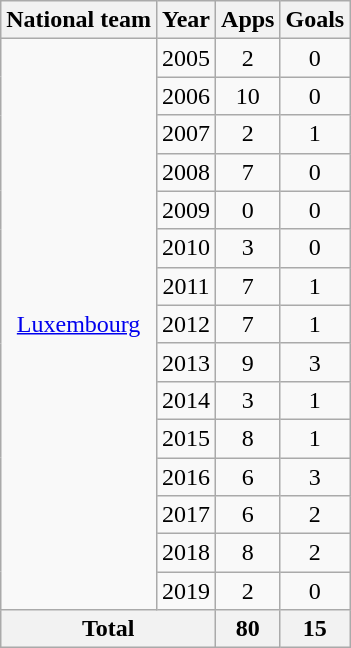<table class="wikitable" style="text-align:center">
<tr>
<th>National team</th>
<th>Year</th>
<th>Apps</th>
<th>Goals</th>
</tr>
<tr>
<td rowspan="15"><a href='#'>Luxembourg</a></td>
<td>2005</td>
<td>2</td>
<td>0</td>
</tr>
<tr>
<td>2006</td>
<td>10</td>
<td>0</td>
</tr>
<tr>
<td>2007</td>
<td>2</td>
<td>1</td>
</tr>
<tr>
<td>2008</td>
<td>7</td>
<td>0</td>
</tr>
<tr>
<td>2009</td>
<td>0</td>
<td>0</td>
</tr>
<tr>
<td>2010</td>
<td>3</td>
<td>0</td>
</tr>
<tr>
<td>2011</td>
<td>7</td>
<td>1</td>
</tr>
<tr>
<td>2012</td>
<td>7</td>
<td>1</td>
</tr>
<tr>
<td>2013</td>
<td>9</td>
<td>3</td>
</tr>
<tr>
<td>2014</td>
<td>3</td>
<td>1</td>
</tr>
<tr>
<td>2015</td>
<td>8</td>
<td>1</td>
</tr>
<tr>
<td>2016</td>
<td>6</td>
<td>3</td>
</tr>
<tr>
<td>2017</td>
<td>6</td>
<td>2</td>
</tr>
<tr>
<td>2018</td>
<td>8</td>
<td>2</td>
</tr>
<tr>
<td>2019</td>
<td>2</td>
<td>0</td>
</tr>
<tr>
<th colspan="2">Total</th>
<th>80</th>
<th>15</th>
</tr>
</table>
